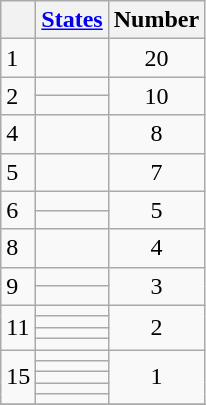<table class="wikitable">
<tr>
<th></th>
<th><a href='#'>States</a></th>
<th>Number</th>
</tr>
<tr>
<td>1</td>
<td></td>
<td align=center>20</td>
</tr>
<tr>
<td rowspan="2">2</td>
<td></td>
<td rowspan="2" align=center>10</td>
</tr>
<tr>
<td></td>
</tr>
<tr>
<td>4</td>
<td></td>
<td align=center>8</td>
</tr>
<tr>
<td>5</td>
<td></td>
<td align=center>7</td>
</tr>
<tr>
<td rowspan="2">6</td>
<td></td>
<td rowspan="2" align=center>5</td>
</tr>
<tr>
<td></td>
</tr>
<tr>
<td>8</td>
<td></td>
<td align=center>4</td>
</tr>
<tr>
<td rowspan="2">9</td>
<td></td>
<td rowspan="2" align=center>3</td>
</tr>
<tr>
<td></td>
</tr>
<tr>
<td rowspan="4">11</td>
<td></td>
<td rowspan="4" align=center>2</td>
</tr>
<tr>
<td></td>
</tr>
<tr>
<td></td>
</tr>
<tr>
<td></td>
</tr>
<tr>
<td rowspan="5">15</td>
<td></td>
<td rowspan="5" align=center>1</td>
</tr>
<tr>
<td></td>
</tr>
<tr>
<td></td>
</tr>
<tr>
<td></td>
</tr>
<tr>
<td></td>
</tr>
<tr>
</tr>
</table>
